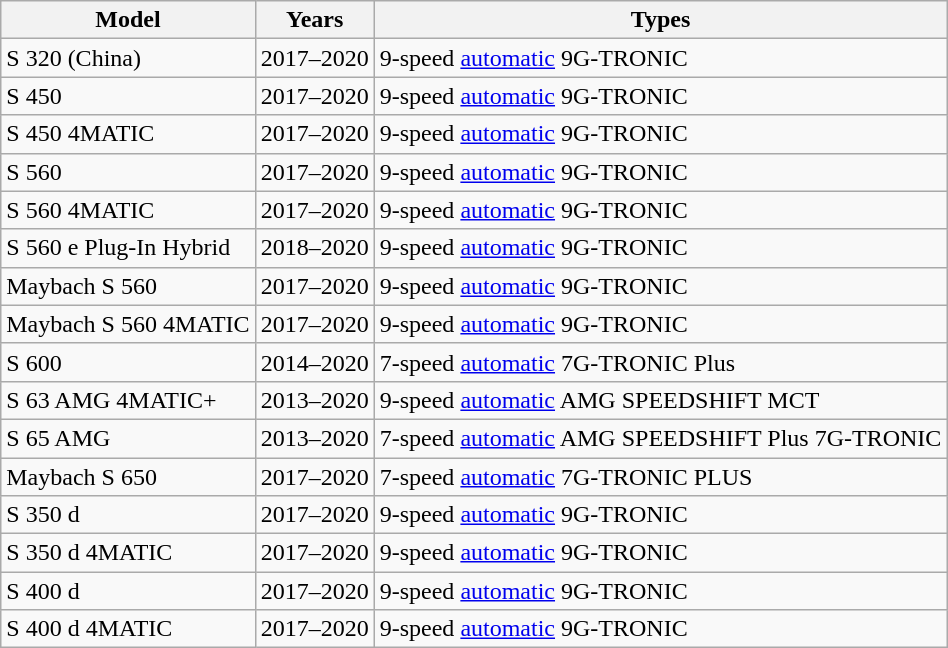<table class=wikitable>
<tr>
<th>Model</th>
<th>Years</th>
<th>Types</th>
</tr>
<tr>
<td>S 320 (China)</td>
<td>2017–2020</td>
<td>9-speed <a href='#'>automatic</a> 9G-TRONIC</td>
</tr>
<tr>
<td>S 450</td>
<td>2017–2020</td>
<td>9-speed <a href='#'>automatic</a> 9G-TRONIC</td>
</tr>
<tr>
<td>S 450 4MATIC</td>
<td>2017–2020</td>
<td>9-speed <a href='#'>automatic</a> 9G-TRONIC</td>
</tr>
<tr>
<td>S 560</td>
<td>2017–2020</td>
<td>9-speed <a href='#'>automatic</a> 9G-TRONIC</td>
</tr>
<tr>
<td>S 560 4MATIC</td>
<td>2017–2020</td>
<td>9-speed <a href='#'>automatic</a> 9G-TRONIC</td>
</tr>
<tr>
<td>S 560 e Plug-In Hybrid</td>
<td>2018–2020</td>
<td>9-speed <a href='#'>automatic</a> 9G-TRONIC</td>
</tr>
<tr>
<td>Maybach S 560</td>
<td>2017–2020</td>
<td>9-speed <a href='#'>automatic</a> 9G-TRONIC</td>
</tr>
<tr>
<td>Maybach S 560 4MATIC</td>
<td>2017–2020</td>
<td>9-speed <a href='#'>automatic</a> 9G-TRONIC</td>
</tr>
<tr>
<td>S 600</td>
<td>2014–2020</td>
<td>7-speed <a href='#'>automatic</a> 7G-TRONIC Plus</td>
</tr>
<tr>
<td>S 63 AMG 4MATIC+</td>
<td>2013–2020</td>
<td>9-speed <a href='#'>automatic</a> AMG SPEEDSHIFT MCT</td>
</tr>
<tr>
<td>S 65 AMG</td>
<td>2013–2020</td>
<td>7-speed <a href='#'>automatic</a> AMG SPEEDSHIFT Plus 7G-TRONIC</td>
</tr>
<tr>
<td>Maybach S 650</td>
<td>2017–2020</td>
<td>7-speed <a href='#'>automatic</a> 7G-TRONIC PLUS</td>
</tr>
<tr>
<td>S 350 d</td>
<td>2017–2020</td>
<td>9-speed <a href='#'>automatic</a> 9G-TRONIC</td>
</tr>
<tr>
<td>S 350 d 4MATIC</td>
<td>2017–2020</td>
<td>9-speed <a href='#'>automatic</a> 9G-TRONIC</td>
</tr>
<tr>
<td>S 400 d</td>
<td>2017–2020</td>
<td>9-speed <a href='#'>automatic</a> 9G-TRONIC</td>
</tr>
<tr>
<td>S 400 d 4MATIC</td>
<td>2017–2020</td>
<td>9-speed <a href='#'>automatic</a> 9G-TRONIC</td>
</tr>
</table>
